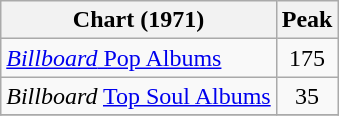<table class="wikitable">
<tr>
<th>Chart (1971)</th>
<th>Peak<br></th>
</tr>
<tr>
<td><a href='#'><em>Billboard</em> Pop Albums</a></td>
<td align=center>175</td>
</tr>
<tr>
<td><em>Billboard</em> <a href='#'>Top Soul Albums</a></td>
<td align=center>35</td>
</tr>
<tr>
</tr>
</table>
